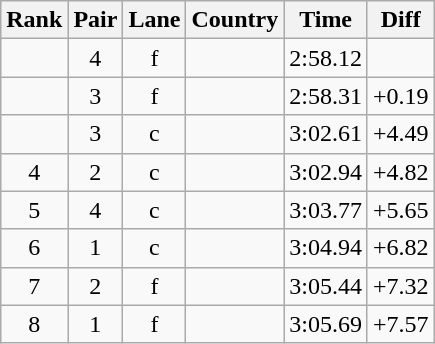<table class="wikitable sortable" style="text-align:center">
<tr>
<th>Rank</th>
<th>Pair</th>
<th>Lane</th>
<th>Country</th>
<th>Time</th>
<th>Diff</th>
</tr>
<tr>
<td></td>
<td>4</td>
<td>f</td>
<td align=left></td>
<td>2:58.12</td>
<td></td>
</tr>
<tr>
<td></td>
<td>3</td>
<td>f</td>
<td align=left></td>
<td>2:58.31</td>
<td>+0.19</td>
</tr>
<tr>
<td></td>
<td>3</td>
<td>c</td>
<td align=left></td>
<td>3:02.61</td>
<td>+4.49</td>
</tr>
<tr>
<td>4</td>
<td>2</td>
<td>c</td>
<td align=left></td>
<td>3:02.94</td>
<td>+4.82</td>
</tr>
<tr>
<td>5</td>
<td>4</td>
<td>c</td>
<td align=left></td>
<td>3:03.77</td>
<td>+5.65</td>
</tr>
<tr>
<td>6</td>
<td>1</td>
<td>c</td>
<td align=left></td>
<td>3:04.94</td>
<td>+6.82</td>
</tr>
<tr>
<td>7</td>
<td>2</td>
<td>f</td>
<td align=left></td>
<td>3:05.44</td>
<td>+7.32</td>
</tr>
<tr>
<td>8</td>
<td>1</td>
<td>f</td>
<td align=left></td>
<td>3:05.69</td>
<td>+7.57</td>
</tr>
</table>
